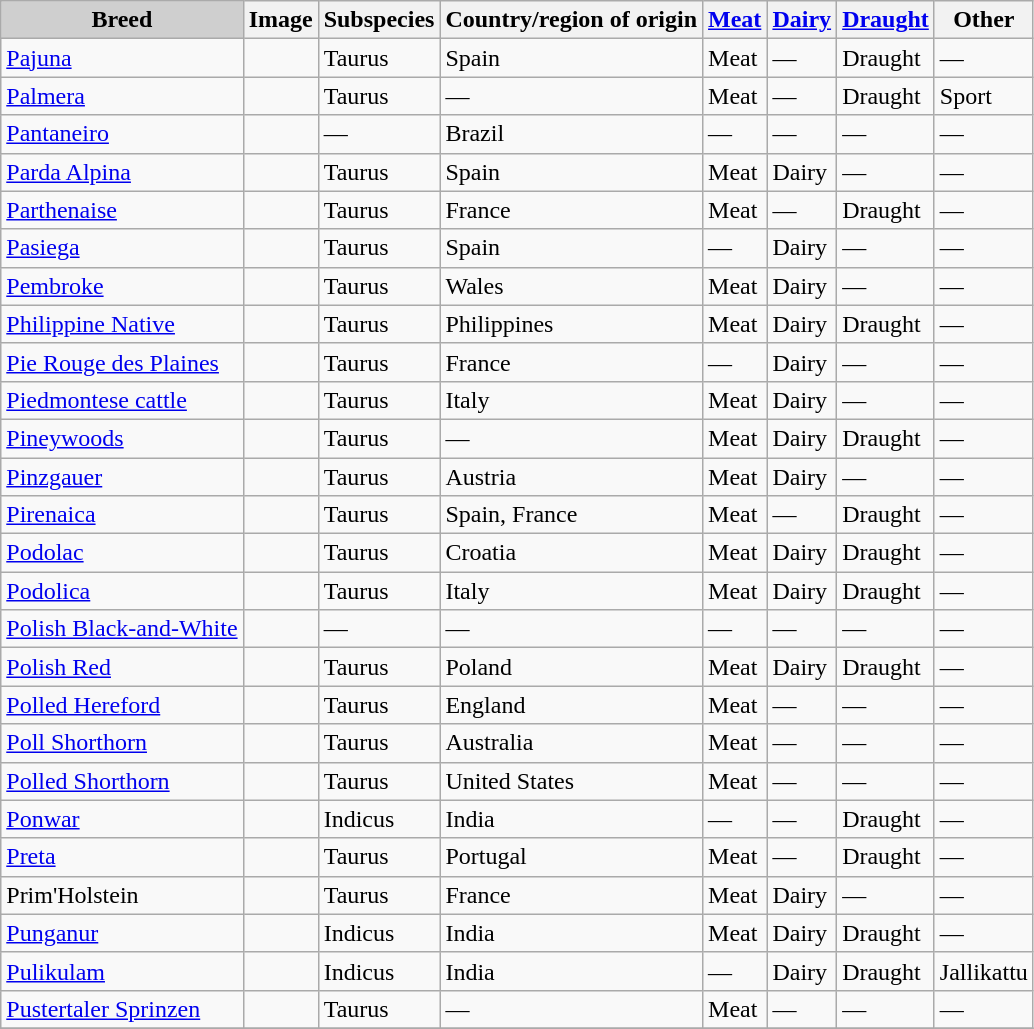<table class="wikitable sortable">
<tr>
<th style="background-color:#cfcfcf;">Breed</th>
<th>Image</th>
<th>Subspecies</th>
<th>Country/region of origin</th>
<th><a href='#'>Meat</a></th>
<th><a href='#'>Dairy</a></th>
<th><a href='#'>Draught</a></th>
<th>Other</th>
</tr>
<tr>
<td><a href='#'>Pajuna</a></td>
<td></td>
<td>Taurus</td>
<td>Spain</td>
<td>Meat</td>
<td>—</td>
<td>Draught</td>
<td>—</td>
</tr>
<tr>
<td><a href='#'>Palmera</a></td>
<td></td>
<td>Taurus</td>
<td>—</td>
<td>Meat</td>
<td>—</td>
<td>Draught</td>
<td>Sport</td>
</tr>
<tr>
<td><a href='#'>Pantaneiro</a></td>
<td></td>
<td>—</td>
<td>Brazil</td>
<td>—</td>
<td>—</td>
<td>—</td>
<td>—</td>
</tr>
<tr>
<td><a href='#'>Parda Alpina</a></td>
<td></td>
<td>Taurus</td>
<td>Spain</td>
<td>Meat</td>
<td>Dairy</td>
<td>—</td>
<td>—</td>
</tr>
<tr>
<td><a href='#'>Parthenaise</a></td>
<td></td>
<td>Taurus</td>
<td>France</td>
<td>Meat</td>
<td>—</td>
<td>Draught</td>
<td>—</td>
</tr>
<tr>
<td><a href='#'>Pasiega</a></td>
<td></td>
<td>Taurus</td>
<td>Spain</td>
<td>—</td>
<td>Dairy</td>
<td>—</td>
<td>—</td>
</tr>
<tr>
<td><a href='#'>Pembroke</a></td>
<td></td>
<td>Taurus</td>
<td>Wales</td>
<td>Meat</td>
<td>Dairy</td>
<td>—</td>
<td>—</td>
</tr>
<tr>
<td><a href='#'>Philippine Native</a></td>
<td></td>
<td>Taurus</td>
<td>Philippines</td>
<td>Meat</td>
<td>Dairy</td>
<td>Draught</td>
<td>—</td>
</tr>
<tr>
<td><a href='#'>Pie Rouge des Plaines</a></td>
<td></td>
<td>Taurus</td>
<td>France</td>
<td>—</td>
<td>Dairy</td>
<td>—</td>
<td>—</td>
</tr>
<tr>
<td><a href='#'>Piedmontese cattle</a></td>
<td></td>
<td>Taurus</td>
<td>Italy</td>
<td>Meat</td>
<td>Dairy</td>
<td>—</td>
<td>—</td>
</tr>
<tr>
<td><a href='#'>Pineywoods</a></td>
<td></td>
<td>Taurus</td>
<td>—</td>
<td>Meat</td>
<td>Dairy</td>
<td>Draught</td>
<td>—</td>
</tr>
<tr>
<td><a href='#'>Pinzgauer</a></td>
<td></td>
<td>Taurus</td>
<td>Austria</td>
<td>Meat</td>
<td>Dairy</td>
<td>—</td>
<td>—</td>
</tr>
<tr>
<td><a href='#'>Pirenaica</a></td>
<td></td>
<td>Taurus</td>
<td>Spain, France</td>
<td>Meat</td>
<td>—</td>
<td>Draught</td>
<td>—</td>
</tr>
<tr>
<td><a href='#'>Podolac</a></td>
<td></td>
<td>Taurus</td>
<td>Croatia</td>
<td>Meat</td>
<td>Dairy</td>
<td>Draught</td>
<td>—</td>
</tr>
<tr>
<td><a href='#'>Podolica</a></td>
<td></td>
<td>Taurus</td>
<td>Italy</td>
<td>Meat</td>
<td>Dairy</td>
<td>Draught</td>
<td>—</td>
</tr>
<tr>
<td><a href='#'>Polish Black-and-White</a></td>
<td></td>
<td>—</td>
<td>—</td>
<td>—</td>
<td>—</td>
<td>—</td>
<td>—</td>
</tr>
<tr>
<td><a href='#'>Polish Red</a></td>
<td></td>
<td>Taurus</td>
<td>Poland</td>
<td>Meat</td>
<td>Dairy</td>
<td>Draught</td>
<td>—</td>
</tr>
<tr>
<td><a href='#'>Polled Hereford</a></td>
<td></td>
<td>Taurus</td>
<td>England</td>
<td>Meat</td>
<td>—</td>
<td>—</td>
<td>—</td>
</tr>
<tr>
<td><a href='#'>Poll Shorthorn</a></td>
<td></td>
<td>Taurus</td>
<td>Australia</td>
<td>Meat</td>
<td>—</td>
<td>—</td>
<td>—</td>
</tr>
<tr>
<td><a href='#'>Polled Shorthorn</a></td>
<td></td>
<td>Taurus</td>
<td>United States</td>
<td>Meat</td>
<td>—</td>
<td>—</td>
<td>—</td>
</tr>
<tr>
<td><a href='#'>Ponwar</a></td>
<td></td>
<td>Indicus</td>
<td>India</td>
<td>—</td>
<td>—</td>
<td>Draught</td>
<td>—</td>
</tr>
<tr>
<td><a href='#'>Preta</a></td>
<td></td>
<td>Taurus</td>
<td>Portugal</td>
<td>Meat</td>
<td>—</td>
<td>Draught</td>
<td>—</td>
</tr>
<tr>
<td>Prim'Holstein</td>
<td></td>
<td>Taurus</td>
<td>France</td>
<td>Meat</td>
<td>Dairy</td>
<td>—</td>
<td>—</td>
</tr>
<tr>
<td><a href='#'>Punganur</a></td>
<td></td>
<td>Indicus</td>
<td>India</td>
<td>Meat</td>
<td>Dairy</td>
<td>Draught</td>
<td>—</td>
</tr>
<tr>
<td><a href='#'>Pulikulam</a></td>
<td></td>
<td>Indicus</td>
<td>India</td>
<td>—</td>
<td>Dairy</td>
<td>Draught</td>
<td>Jallikattu</td>
</tr>
<tr>
<td><a href='#'>Pustertaler Sprinzen</a></td>
<td></td>
<td>Taurus</td>
<td>—</td>
<td>Meat</td>
<td>—</td>
<td>—</td>
<td>—</td>
</tr>
<tr class="sortbottom">
</tr>
</table>
